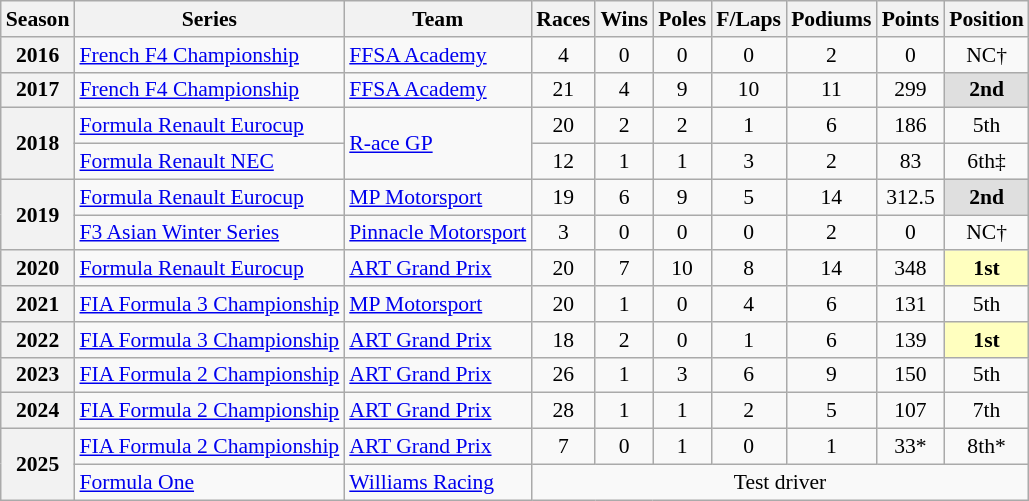<table class="wikitable" style="font-size: 90%; text-align:center;">
<tr>
<th scope="col">Season</th>
<th scope="col">Series</th>
<th scope="col">Team</th>
<th scope="col">Races</th>
<th scope="col">Wins</th>
<th scope="col">Poles</th>
<th scope="col">F/Laps</th>
<th scope="col">Podiums</th>
<th scope="col">Points</th>
<th scope="col">Position</th>
</tr>
<tr>
<th scope="row">2016</th>
<td style="text-align:left;"><a href='#'>French F4 Championship</a></td>
<td style="text-align:left;"><a href='#'>FFSA Academy</a></td>
<td>4</td>
<td>0</td>
<td>0</td>
<td>0</td>
<td>2</td>
<td>0</td>
<td>NC†</td>
</tr>
<tr>
<th scope="row">2017</th>
<td style="text-align:left;"><a href='#'>French F4 Championship</a></td>
<td style="text-align:left;"><a href='#'>FFSA Academy</a></td>
<td>21</td>
<td>4</td>
<td>9</td>
<td>10</td>
<td>11</td>
<td>299</td>
<td style="background:#DFDFDF;"><strong>2nd</strong></td>
</tr>
<tr>
<th scope="row" rowspan="2">2018</th>
<td style="text-align:left;"><a href='#'>Formula Renault Eurocup</a></td>
<td style="text-align:left;" rowspan="2"><a href='#'>R-ace GP</a></td>
<td>20</td>
<td>2</td>
<td>2</td>
<td>1</td>
<td>6</td>
<td>186</td>
<td>5th</td>
</tr>
<tr>
<td style="text-align:left;"><a href='#'>Formula Renault NEC</a></td>
<td>12</td>
<td>1</td>
<td>1</td>
<td>3</td>
<td>2</td>
<td>83</td>
<td>6th‡</td>
</tr>
<tr>
<th scope="row" rowspan="2">2019</th>
<td style="text-align:left;"><a href='#'>Formula Renault Eurocup</a></td>
<td style="text-align:left;"><a href='#'>MP Motorsport</a></td>
<td>19</td>
<td>6</td>
<td>9</td>
<td>5</td>
<td>14</td>
<td>312.5</td>
<td style="background:#DFDFDF;"><strong>2nd</strong></td>
</tr>
<tr>
<td style="text-align:left;"><a href='#'>F3 Asian Winter Series</a></td>
<td style="text-align:left;"><a href='#'>Pinnacle Motorsport</a></td>
<td>3</td>
<td>0</td>
<td>0</td>
<td>0</td>
<td>2</td>
<td>0</td>
<td>NC†</td>
</tr>
<tr>
<th scope="row">2020</th>
<td style="text-align:left;"><a href='#'>Formula Renault Eurocup</a></td>
<td style="text-align:left;"><a href='#'>ART Grand Prix</a></td>
<td>20</td>
<td>7</td>
<td>10</td>
<td>8</td>
<td>14</td>
<td>348</td>
<td style="background:#FFFFBF;"><strong>1st</strong></td>
</tr>
<tr>
<th scope="row">2021</th>
<td style="text-align:left;"><a href='#'>FIA Formula 3 Championship</a></td>
<td style="text-align:left;"><a href='#'>MP Motorsport</a></td>
<td>20</td>
<td>1</td>
<td>0</td>
<td>4</td>
<td>6</td>
<td>131</td>
<td>5th</td>
</tr>
<tr>
<th scope="row">2022</th>
<td style="text-align:left;"><a href='#'>FIA Formula 3 Championship</a></td>
<td style="text-align:left;"><a href='#'>ART Grand Prix</a></td>
<td>18</td>
<td>2</td>
<td>0</td>
<td>1</td>
<td>6</td>
<td>139</td>
<td style="background:#FFFFBF;"><strong>1st</strong></td>
</tr>
<tr>
<th scope="row">2023</th>
<td style="text-align:left;"><a href='#'>FIA Formula 2 Championship</a></td>
<td style="text-align:left;"><a href='#'>ART Grand Prix</a></td>
<td>26</td>
<td>1</td>
<td>3</td>
<td>6</td>
<td>9</td>
<td>150</td>
<td>5th</td>
</tr>
<tr>
<th scope="row">2024</th>
<td style="text-align:left;"><a href='#'>FIA Formula 2 Championship</a></td>
<td style="text-align:left;"><a href='#'>ART Grand Prix</a></td>
<td>28</td>
<td>1</td>
<td>1</td>
<td>2</td>
<td>5</td>
<td>107</td>
<td>7th</td>
</tr>
<tr>
<th scope="row" rowspan="2">2025</th>
<td style="text-align:left;"><a href='#'>FIA Formula 2 Championship</a></td>
<td style="text-align:left;"><a href='#'>ART Grand Prix</a></td>
<td>7</td>
<td>0</td>
<td>1</td>
<td>0</td>
<td>1</td>
<td>33*</td>
<td>8th*</td>
</tr>
<tr>
<td style="text-align:left;"><a href='#'>Formula One</a></td>
<td style="text-align:left;"><a href='#'>Williams Racing</a></td>
<td colspan="7">Test driver</td>
</tr>
</table>
